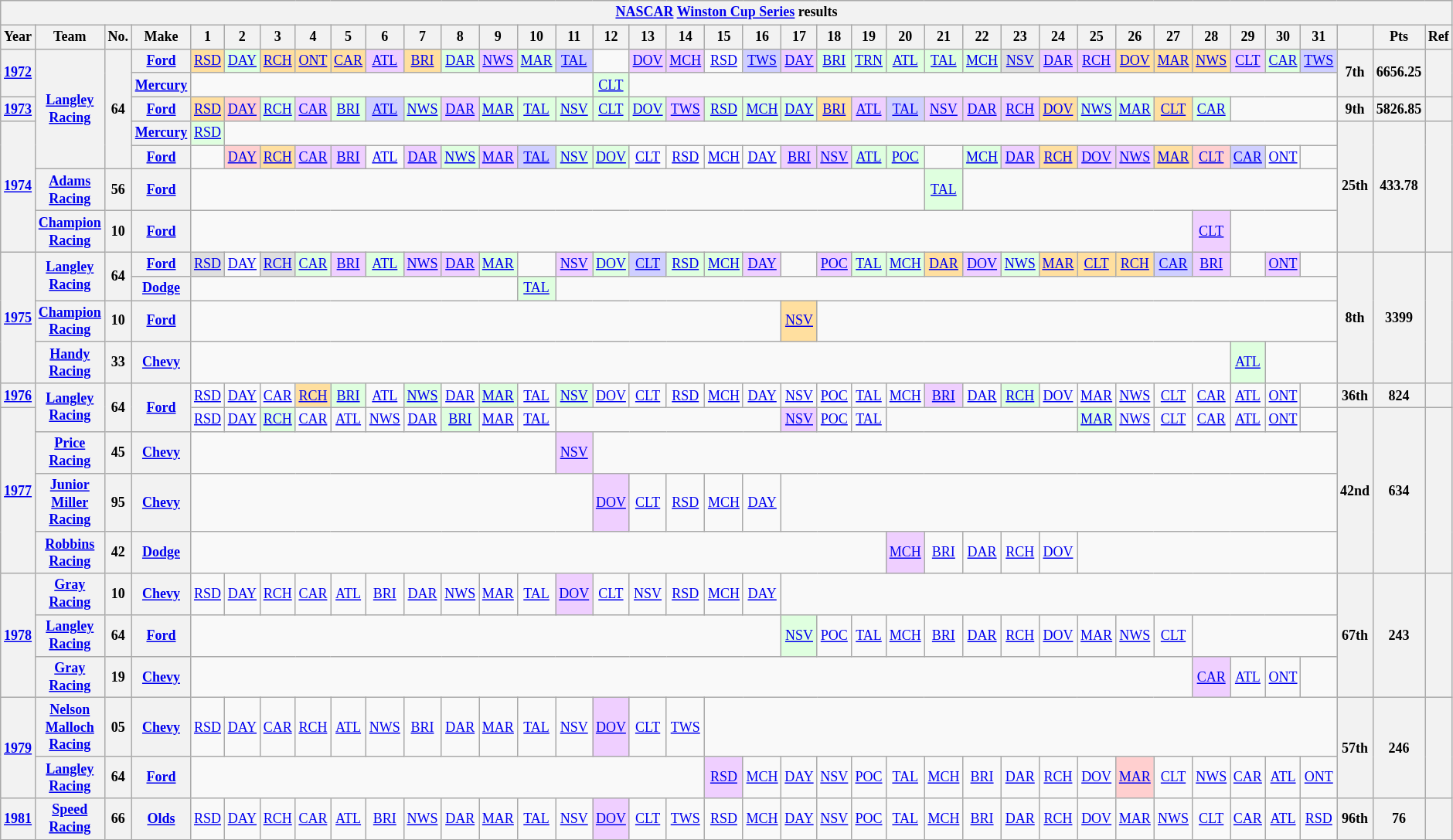<table class="wikitable" style="text-align:center; font-size:75%">
<tr>
<th colspan=45><a href='#'>NASCAR</a> <a href='#'>Winston Cup Series</a> results</th>
</tr>
<tr>
<th>Year</th>
<th>Team</th>
<th>No.</th>
<th>Make</th>
<th>1</th>
<th>2</th>
<th>3</th>
<th>4</th>
<th>5</th>
<th>6</th>
<th>7</th>
<th>8</th>
<th>9</th>
<th>10</th>
<th>11</th>
<th>12</th>
<th>13</th>
<th>14</th>
<th>15</th>
<th>16</th>
<th>17</th>
<th>18</th>
<th>19</th>
<th>20</th>
<th>21</th>
<th>22</th>
<th>23</th>
<th>24</th>
<th>25</th>
<th>26</th>
<th>27</th>
<th>28</th>
<th>29</th>
<th>30</th>
<th>31</th>
<th></th>
<th>Pts</th>
<th>Ref</th>
</tr>
<tr>
<th rowspan=2><a href='#'>1972</a></th>
<th rowspan=5><a href='#'>Langley Racing</a></th>
<th rowspan=5>64</th>
<th><a href='#'>Ford</a></th>
<td style="background:#FFDF9F;"><a href='#'>RSD</a><br></td>
<td style="background:#DFFFDF;"><a href='#'>DAY</a><br></td>
<td style="background:#FFDF9F;"><a href='#'>RCH</a><br></td>
<td style="background:#FFDF9F;"><a href='#'>ONT</a><br></td>
<td style="background:#FFDF9F;"><a href='#'>CAR</a><br></td>
<td style="background:#EFCFFF;"><a href='#'>ATL</a><br></td>
<td style="background:#FFDF9F;"><a href='#'>BRI</a><br></td>
<td style="background:#DFFFDF;"><a href='#'>DAR</a><br></td>
<td style="background:#EFCFFF;"><a href='#'>NWS</a><br></td>
<td style="background:#DFFFDF;"><a href='#'>MAR</a><br></td>
<td style="background:#CFCFFF;"><a href='#'>TAL</a><br></td>
<td></td>
<td style="background:#EFCFFF;"><a href='#'>DOV</a><br></td>
<td style="background:#EFCFFF;"><a href='#'>MCH</a><br></td>
<td><a href='#'>RSD</a></td>
<td style="background:#CFCFFF;"><a href='#'>TWS</a><br></td>
<td style="background:#EFCFFF;"><a href='#'>DAY</a><br></td>
<td style="background:#DFFFDF;"><a href='#'>BRI</a><br></td>
<td style="background:#DFFFDF;"><a href='#'>TRN</a><br></td>
<td style="background:#DFFFDF;"><a href='#'>ATL</a><br></td>
<td style="background:#DFFFDF;"><a href='#'>TAL</a><br></td>
<td style="background:#DFFFDF;"><a href='#'>MCH</a><br></td>
<td style="background:#DFDFDF;"><a href='#'>NSV</a><br></td>
<td style="background:#EFCFFF;"><a href='#'>DAR</a><br></td>
<td style="background:#EFCFFF;"><a href='#'>RCH</a><br></td>
<td style="background:#FFDF9F;"><a href='#'>DOV</a><br></td>
<td style="background:#FFDF9F;"><a href='#'>MAR</a><br></td>
<td style="background:#FFDF9F;"><a href='#'>NWS</a><br></td>
<td style="background:#EFCFFF;"><a href='#'>CLT</a><br></td>
<td style="background:#DFFFDF;"><a href='#'>CAR</a><br></td>
<td style="background:#CFCFFF;"><a href='#'>TWS</a><br></td>
<th rowspan=2>7th</th>
<th rowspan=2>6656.25</th>
<th rowspan=2></th>
</tr>
<tr>
<th><a href='#'>Mercury</a></th>
<td colspan=11></td>
<td style="background:#DFFFDF;"><a href='#'>CLT</a><br></td>
<td colspan=19></td>
</tr>
<tr>
<th><a href='#'>1973</a></th>
<th><a href='#'>Ford</a></th>
<td style="background:#FFDF9F;"><a href='#'>RSD</a><br></td>
<td style="background:#FFCFCF;"><a href='#'>DAY</a><br></td>
<td style="background:#DFFFDF;"><a href='#'>RCH</a><br></td>
<td style="background:#EFCFFF;"><a href='#'>CAR</a><br></td>
<td style="background:#DFFFDF;"><a href='#'>BRI</a><br></td>
<td style="background:#CFCFFF;"><a href='#'>ATL</a><br></td>
<td style="background:#DFFFDF;"><a href='#'>NWS</a><br></td>
<td style="background:#EFCFFF;"><a href='#'>DAR</a><br></td>
<td style="background:#DFFFDF;"><a href='#'>MAR</a><br></td>
<td style="background:#DFFFDF;"><a href='#'>TAL</a><br></td>
<td style="background:#DFFFDF;"><a href='#'>NSV</a><br></td>
<td style="background:#DFFFDF;"><a href='#'>CLT</a><br></td>
<td style="background:#DFFFDF;"><a href='#'>DOV</a><br></td>
<td style="background:#EFCFFF;"><a href='#'>TWS</a><br></td>
<td style="background:#DFFFDF;"><a href='#'>RSD</a><br></td>
<td style="background:#DFFFDF;"><a href='#'>MCH</a><br></td>
<td style="background:#DFFFDF;"><a href='#'>DAY</a><br></td>
<td style="background:#FFDF9F;"><a href='#'>BRI</a><br></td>
<td style="background:#EFCFFF;"><a href='#'>ATL</a><br></td>
<td style="background:#CFCFFF;"><a href='#'>TAL</a><br></td>
<td style="background:#EFCFFF;"><a href='#'>NSV</a><br></td>
<td style="background:#EFCFFF;"><a href='#'>DAR</a><br></td>
<td style="background:#EFCFFF;"><a href='#'>RCH</a><br></td>
<td style="background:#FFDF9F;"><a href='#'>DOV</a><br></td>
<td style="background:#DFFFDF;"><a href='#'>NWS</a><br></td>
<td style="background:#DFFFDF;"><a href='#'>MAR</a><br></td>
<td style="background:#FFDF9F;"><a href='#'>CLT</a><br></td>
<td style="background:#DFFFDF;"><a href='#'>CAR</a><br></td>
<td colspan=3></td>
<th>9th</th>
<th>5826.85</th>
<th></th>
</tr>
<tr>
<th rowspan=4><a href='#'>1974</a></th>
<th><a href='#'>Mercury</a></th>
<td style="background:#DFFFDF;"><a href='#'>RSD</a><br></td>
<td colspan=30></td>
<th rowspan=4>25th</th>
<th rowspan=4>433.78</th>
<th rowspan=4></th>
</tr>
<tr>
<th><a href='#'>Ford</a></th>
<td></td>
<td style="background:#FFCFCF;"><a href='#'>DAY</a><br></td>
<td style="background:#FFDF9F;"><a href='#'>RCH</a><br></td>
<td style="background:#EFCFFF;"><a href='#'>CAR</a><br></td>
<td style="background:#EFCFFF;"><a href='#'>BRI</a><br></td>
<td><a href='#'>ATL</a></td>
<td style="background:#EFCFFF;"><a href='#'>DAR</a><br></td>
<td style="background:#DFFFDF;"><a href='#'>NWS</a><br></td>
<td style="background:#EFCFFF;"><a href='#'>MAR</a><br></td>
<td style="background:#CFCFFF;"><a href='#'>TAL</a><br></td>
<td style="background:#DFFFDF;"><a href='#'>NSV</a><br></td>
<td style="background:#DFFFDF;"><a href='#'>DOV</a><br></td>
<td><a href='#'>CLT</a></td>
<td><a href='#'>RSD</a></td>
<td><a href='#'>MCH</a></td>
<td><a href='#'>DAY</a></td>
<td style="background:#EFCFFF;"><a href='#'>BRI</a><br></td>
<td style="background:#EFCFFF;"><a href='#'>NSV</a><br></td>
<td style="background:#DFFFDF;"><a href='#'>ATL</a><br></td>
<td style="background:#DFFFDF;"><a href='#'>POC</a><br></td>
<td></td>
<td style="background:#DFFFDF;"><a href='#'>MCH</a><br></td>
<td style="background:#EFCFFF;"><a href='#'>DAR</a><br></td>
<td style="background:#FFDF9F;"><a href='#'>RCH</a><br></td>
<td style="background:#EFCFFF;"><a href='#'>DOV</a><br></td>
<td style="background:#EFCFFF;"><a href='#'>NWS</a><br></td>
<td style="background:#FFDF9F;"><a href='#'>MAR</a><br></td>
<td style="background:#FFCFCF;"><a href='#'>CLT</a><br></td>
<td style="background:#CFCFFF;"><a href='#'>CAR</a><br></td>
<td><a href='#'>ONT</a></td>
<td></td>
</tr>
<tr>
<th><a href='#'>Adams Racing</a></th>
<th>56</th>
<th><a href='#'>Ford</a></th>
<td colspan=20></td>
<td style="background:#DFFFDF;"><a href='#'>TAL</a><br></td>
<td colspan=10></td>
</tr>
<tr>
<th><a href='#'>Champion Racing</a></th>
<th>10</th>
<th><a href='#'>Ford</a></th>
<td colspan=27></td>
<td style="background:#EFCFFF;"><a href='#'>CLT</a><br></td>
<td colspan=3></td>
</tr>
<tr>
<th rowspan=4><a href='#'>1975</a></th>
<th rowspan=2><a href='#'>Langley Racing</a></th>
<th rowspan=2>64</th>
<th><a href='#'>Ford</a></th>
<td style="background:#DFDFDF;"><a href='#'>RSD</a><br></td>
<td><a href='#'>DAY</a></td>
<td style="background:#DFDFDF;"><a href='#'>RCH</a><br></td>
<td style="background:#DFFFDF;"><a href='#'>CAR</a><br></td>
<td style="background:#EFCFFF;"><a href='#'>BRI</a><br></td>
<td style="background:#DFFFDF;"><a href='#'>ATL</a><br></td>
<td style="background:#EFCFFF;"><a href='#'>NWS</a><br></td>
<td style="background:#EFCFFF;"><a href='#'>DAR</a><br></td>
<td style="background:#DFFFDF;"><a href='#'>MAR</a><br></td>
<td></td>
<td style="background:#EFCFFF;"><a href='#'>NSV</a><br></td>
<td style="background:#DFFFDF;"><a href='#'>DOV</a><br></td>
<td style="background:#CFCFFF;"><a href='#'>CLT</a><br></td>
<td style="background:#DFFFDF;"><a href='#'>RSD</a><br></td>
<td style="background:#DFFFDF;"><a href='#'>MCH</a><br></td>
<td style="background:#EFCFFF;"><a href='#'>DAY</a><br></td>
<td></td>
<td style="background:#EFCFFF;"><a href='#'>POC</a><br></td>
<td style="background:#DFFFDF;"><a href='#'>TAL</a><br></td>
<td style="background:#DFFFDF;"><a href='#'>MCH</a><br></td>
<td style="background:#FFDF9F;"><a href='#'>DAR</a><br></td>
<td style="background:#EFCFFF;"><a href='#'>DOV</a><br></td>
<td style="background:#DFFFDF;"><a href='#'>NWS</a><br></td>
<td style="background:#FFDF9F;"><a href='#'>MAR</a><br></td>
<td style="background:#FFDF9F;"><a href='#'>CLT</a><br></td>
<td style="background:#FFDF9F;"><a href='#'>RCH</a><br></td>
<td style="background:#CFCFFF;"><a href='#'>CAR</a><br></td>
<td style="background:#EFCFFF;"><a href='#'>BRI</a><br></td>
<td></td>
<td style="background:#EFCFFF;"><a href='#'>ONT</a><br></td>
<td></td>
<th rowspan=4>8th</th>
<th rowspan=4>3399</th>
<th rowspan=4></th>
</tr>
<tr>
<th><a href='#'>Dodge</a></th>
<td colspan=9></td>
<td style="background:#DFFFDF;"><a href='#'>TAL</a><br></td>
<td colspan=21></td>
</tr>
<tr>
<th><a href='#'>Champion Racing</a></th>
<th>10</th>
<th><a href='#'>Ford</a></th>
<td colspan=16></td>
<td style="background:#FFDF9F;"><a href='#'>NSV</a><br></td>
<td colspan=14></td>
</tr>
<tr>
<th><a href='#'>Handy Racing</a></th>
<th>33</th>
<th><a href='#'>Chevy</a></th>
<td colspan=28></td>
<td style="background:#DFFFDF;"><a href='#'>ATL</a><br></td>
<td colspan=2></td>
</tr>
<tr>
<th><a href='#'>1976</a></th>
<th rowspan=2><a href='#'>Langley Racing</a></th>
<th rowspan=2>64</th>
<th rowspan=2><a href='#'>Ford</a></th>
<td><a href='#'>RSD</a></td>
<td><a href='#'>DAY</a></td>
<td><a href='#'>CAR</a></td>
<td style="background:#FFDF9F;"><a href='#'>RCH</a><br></td>
<td style="background:#DFFFDF;"><a href='#'>BRI</a><br></td>
<td><a href='#'>ATL</a></td>
<td style="background:#DFFFDF;"><a href='#'>NWS</a><br></td>
<td><a href='#'>DAR</a></td>
<td style="background:#DFFFDF;"><a href='#'>MAR</a><br></td>
<td><a href='#'>TAL</a></td>
<td style="background:#DFFFDF;"><a href='#'>NSV</a><br></td>
<td><a href='#'>DOV</a></td>
<td><a href='#'>CLT</a></td>
<td><a href='#'>RSD</a></td>
<td><a href='#'>MCH</a></td>
<td><a href='#'>DAY</a></td>
<td><a href='#'>NSV</a></td>
<td><a href='#'>POC</a></td>
<td><a href='#'>TAL</a></td>
<td><a href='#'>MCH</a></td>
<td style="background:#EFCFFF;"><a href='#'>BRI</a><br></td>
<td><a href='#'>DAR</a></td>
<td style="background:#DFFFDF;"><a href='#'>RCH</a><br></td>
<td><a href='#'>DOV</a></td>
<td><a href='#'>MAR</a></td>
<td><a href='#'>NWS</a></td>
<td><a href='#'>CLT</a></td>
<td><a href='#'>CAR</a></td>
<td><a href='#'>ATL</a></td>
<td><a href='#'>ONT</a></td>
<td></td>
<th>36th</th>
<th>824</th>
<th></th>
</tr>
<tr>
<th rowspan=4><a href='#'>1977</a></th>
<td><a href='#'>RSD</a></td>
<td><a href='#'>DAY</a></td>
<td style="background:#DFFFDF;"><a href='#'>RCH</a><br></td>
<td><a href='#'>CAR</a></td>
<td><a href='#'>ATL</a></td>
<td><a href='#'>NWS</a></td>
<td><a href='#'>DAR</a></td>
<td style="background:#DFFFDF;"><a href='#'>BRI</a><br></td>
<td><a href='#'>MAR</a></td>
<td><a href='#'>TAL</a></td>
<td colspan=6></td>
<td style="background:#EFCFFF;"><a href='#'>NSV</a><br></td>
<td><a href='#'>POC</a></td>
<td><a href='#'>TAL</a></td>
<td colspan=5></td>
<td style="background:#DFFFDF;"><a href='#'>MAR</a><br></td>
<td><a href='#'>NWS</a></td>
<td><a href='#'>CLT</a></td>
<td><a href='#'>CAR</a></td>
<td><a href='#'>ATL</a></td>
<td><a href='#'>ONT</a></td>
<td></td>
<th rowspan=4>42nd</th>
<th rowspan=4>634</th>
<th rowspan=4></th>
</tr>
<tr>
<th><a href='#'>Price Racing</a></th>
<th>45</th>
<th><a href='#'>Chevy</a></th>
<td colspan=10></td>
<td style="background:#EFCFFF;"><a href='#'>NSV</a><br></td>
<td colspan=20></td>
</tr>
<tr>
<th><a href='#'>Junior Miller Racing</a></th>
<th>95</th>
<th><a href='#'>Chevy</a></th>
<td colspan=11></td>
<td style="background:#EFCFFF;"><a href='#'>DOV</a><br></td>
<td><a href='#'>CLT</a></td>
<td><a href='#'>RSD</a></td>
<td><a href='#'>MCH</a></td>
<td><a href='#'>DAY</a></td>
<td colspan=15></td>
</tr>
<tr>
<th><a href='#'>Robbins Racing</a></th>
<th>42</th>
<th><a href='#'>Dodge</a></th>
<td colspan=19></td>
<td style="background:#EFCFFF;"><a href='#'>MCH</a><br></td>
<td><a href='#'>BRI</a></td>
<td><a href='#'>DAR</a></td>
<td><a href='#'>RCH</a></td>
<td><a href='#'>DOV</a></td>
<td colspan=7></td>
</tr>
<tr>
<th rowspan=3><a href='#'>1978</a></th>
<th><a href='#'>Gray Racing</a></th>
<th>10</th>
<th><a href='#'>Chevy</a></th>
<td><a href='#'>RSD</a></td>
<td><a href='#'>DAY</a></td>
<td><a href='#'>RCH</a></td>
<td><a href='#'>CAR</a></td>
<td><a href='#'>ATL</a></td>
<td><a href='#'>BRI</a></td>
<td><a href='#'>DAR</a></td>
<td><a href='#'>NWS</a></td>
<td><a href='#'>MAR</a></td>
<td><a href='#'>TAL</a></td>
<td style="background:#EFCFFF;"><a href='#'>DOV</a><br></td>
<td><a href='#'>CLT</a></td>
<td><a href='#'>NSV</a></td>
<td><a href='#'>RSD</a></td>
<td><a href='#'>MCH</a></td>
<td><a href='#'>DAY</a></td>
<td colspan=15></td>
<th rowspan=3>67th</th>
<th rowspan=3>243</th>
<th rowspan=3></th>
</tr>
<tr>
<th><a href='#'>Langley Racing</a></th>
<th>64</th>
<th><a href='#'>Ford</a></th>
<td colspan=16></td>
<td style="background:#DFFFDF;"><a href='#'>NSV</a><br></td>
<td><a href='#'>POC</a></td>
<td><a href='#'>TAL</a></td>
<td><a href='#'>MCH</a></td>
<td><a href='#'>BRI</a></td>
<td><a href='#'>DAR</a></td>
<td><a href='#'>RCH</a></td>
<td><a href='#'>DOV</a></td>
<td><a href='#'>MAR</a></td>
<td><a href='#'>NWS</a></td>
<td><a href='#'>CLT</a></td>
<td colspan=4></td>
</tr>
<tr>
<th><a href='#'>Gray Racing</a></th>
<th>19</th>
<th><a href='#'>Chevy</a></th>
<td colspan=27></td>
<td style="background:#EFCFFF;"><a href='#'>CAR</a><br></td>
<td><a href='#'>ATL</a></td>
<td><a href='#'>ONT</a></td>
<td></td>
</tr>
<tr>
<th rowspan=2><a href='#'>1979</a></th>
<th><a href='#'>Nelson Malloch Racing</a></th>
<th>05</th>
<th><a href='#'>Chevy</a></th>
<td><a href='#'>RSD</a></td>
<td><a href='#'>DAY</a></td>
<td><a href='#'>CAR</a></td>
<td><a href='#'>RCH</a></td>
<td><a href='#'>ATL</a></td>
<td><a href='#'>NWS</a></td>
<td><a href='#'>BRI</a></td>
<td><a href='#'>DAR</a></td>
<td><a href='#'>MAR</a></td>
<td><a href='#'>TAL</a></td>
<td><a href='#'>NSV</a></td>
<td style="background:#EFCFFF;"><a href='#'>DOV</a><br></td>
<td><a href='#'>CLT</a></td>
<td><a href='#'>TWS</a></td>
<td colspan=17></td>
<th rowspan=2>57th</th>
<th rowspan=2>246</th>
<th rowspan=2></th>
</tr>
<tr>
<th><a href='#'>Langley Racing</a></th>
<th>64</th>
<th><a href='#'>Ford</a></th>
<td colspan=14></td>
<td style="background:#EFCFFF;"><a href='#'>RSD</a><br></td>
<td><a href='#'>MCH</a></td>
<td><a href='#'>DAY</a></td>
<td><a href='#'>NSV</a></td>
<td><a href='#'>POC</a></td>
<td><a href='#'>TAL</a></td>
<td><a href='#'>MCH</a></td>
<td><a href='#'>BRI</a></td>
<td><a href='#'>DAR</a></td>
<td><a href='#'>RCH</a></td>
<td><a href='#'>DOV</a></td>
<td style="background:#FFCFCF;"><a href='#'>MAR</a><br></td>
<td><a href='#'>CLT</a></td>
<td><a href='#'>NWS</a></td>
<td><a href='#'>CAR</a></td>
<td><a href='#'>ATL</a></td>
<td><a href='#'>ONT</a></td>
</tr>
<tr>
<th><a href='#'>1981</a></th>
<th><a href='#'>Speed Racing</a></th>
<th>66</th>
<th><a href='#'>Olds</a></th>
<td><a href='#'>RSD</a></td>
<td><a href='#'>DAY</a></td>
<td><a href='#'>RCH</a></td>
<td><a href='#'>CAR</a></td>
<td><a href='#'>ATL</a></td>
<td><a href='#'>BRI</a></td>
<td><a href='#'>NWS</a></td>
<td><a href='#'>DAR</a></td>
<td><a href='#'>MAR</a></td>
<td><a href='#'>TAL</a></td>
<td><a href='#'>NSV</a></td>
<td style="background:#EFCFFF;"><a href='#'>DOV</a><br></td>
<td><a href='#'>CLT</a></td>
<td><a href='#'>TWS</a></td>
<td><a href='#'>RSD</a></td>
<td><a href='#'>MCH</a></td>
<td><a href='#'>DAY</a></td>
<td><a href='#'>NSV</a></td>
<td><a href='#'>POC</a></td>
<td><a href='#'>TAL</a></td>
<td><a href='#'>MCH</a></td>
<td><a href='#'>BRI</a></td>
<td><a href='#'>DAR</a></td>
<td><a href='#'>RCH</a></td>
<td><a href='#'>DOV</a></td>
<td><a href='#'>MAR</a></td>
<td><a href='#'>NWS</a></td>
<td><a href='#'>CLT</a></td>
<td><a href='#'>CAR</a></td>
<td><a href='#'>ATL</a></td>
<td><a href='#'>RSD</a></td>
<th>96th</th>
<th>76</th>
<th></th>
</tr>
</table>
